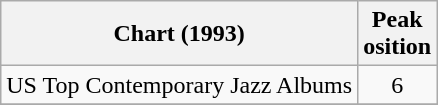<table class="wikitable">
<tr>
<th>Chart (1993)</th>
<th>Peak<br>osition</th>
</tr>
<tr>
<td>US Top Contemporary Jazz Albums</td>
<td align= "center">6</td>
</tr>
<tr>
</tr>
</table>
